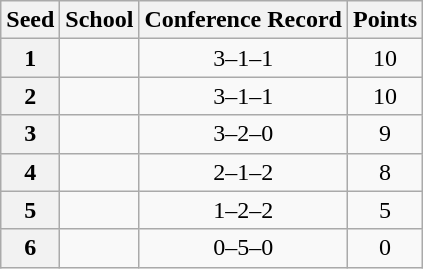<table class="wikitable" style="text-align:center">
<tr>
<th>Seed</th>
<th>School</th>
<th>Conference Record</th>
<th>Points</th>
</tr>
<tr>
<th>1</th>
<td></td>
<td>3–1–1</td>
<td>10</td>
</tr>
<tr>
<th>2</th>
<td></td>
<td>3–1–1</td>
<td>10</td>
</tr>
<tr>
<th>3</th>
<td></td>
<td>3–2–0</td>
<td>9</td>
</tr>
<tr>
<th>4</th>
<td></td>
<td>2–1–2</td>
<td>8</td>
</tr>
<tr>
<th>5</th>
<td></td>
<td>1–2–2</td>
<td>5</td>
</tr>
<tr>
<th>6</th>
<td></td>
<td>0–5–0</td>
<td>0</td>
</tr>
</table>
